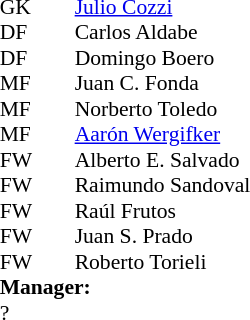<table cellspacing="0" cellpadding="0" style="font-size:90%; margin:0.2em auto;">
<tr>
<th width="25"></th>
<th width="25"></th>
</tr>
<tr>
<td>GK</td>
<td></td>
<td> <a href='#'>Julio Cozzi</a></td>
</tr>
<tr>
<td>DF</td>
<td></td>
<td> Carlos Aldabe</td>
</tr>
<tr>
<td>DF</td>
<td></td>
<td> Domingo Boero</td>
</tr>
<tr>
<td>MF</td>
<td></td>
<td> Juan C. Fonda</td>
</tr>
<tr>
<td>MF</td>
<td></td>
<td> Norberto Toledo</td>
</tr>
<tr>
<td>MF</td>
<td></td>
<td> <a href='#'>Aarón Wergifker</a></td>
</tr>
<tr>
<td>FW</td>
<td></td>
<td> Alberto E. Salvado</td>
</tr>
<tr>
<td>FW</td>
<td></td>
<td> Raimundo Sandoval</td>
</tr>
<tr>
<td>FW</td>
<td></td>
<td> Raúl Frutos</td>
</tr>
<tr>
<td>FW</td>
<td></td>
<td> Juan S. Prado</td>
</tr>
<tr>
<td>FW</td>
<td></td>
<td> Roberto Torieli</td>
</tr>
<tr>
<td colspan=4><strong>Manager:</strong></td>
</tr>
<tr>
<td colspan="4"> ?</td>
</tr>
</table>
